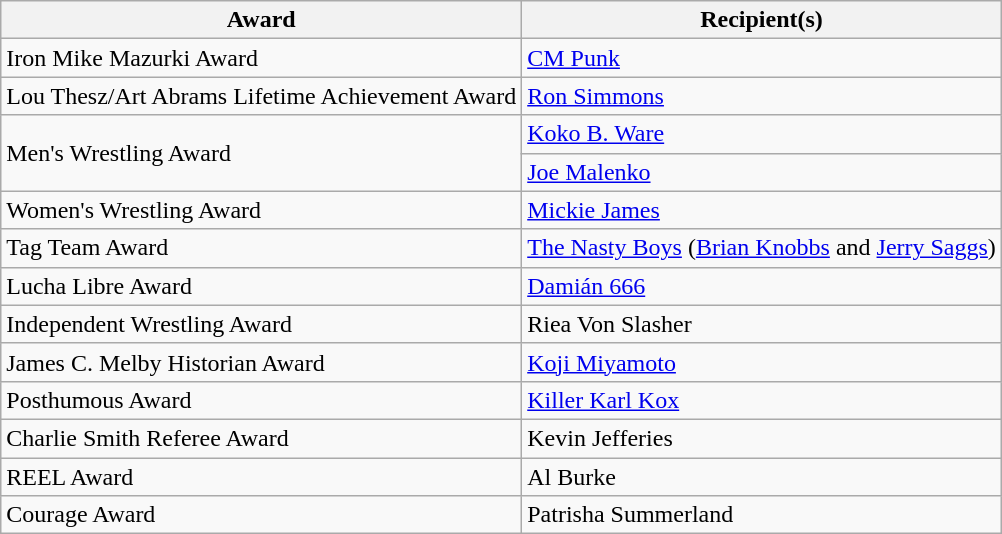<table class="wikitable">
<tr>
<th>Award</th>
<th>Recipient(s)</th>
</tr>
<tr>
<td>Iron Mike Mazurki Award</td>
<td><a href='#'>CM Punk</a></td>
</tr>
<tr>
<td>Lou Thesz/Art Abrams Lifetime Achievement Award</td>
<td><a href='#'>Ron Simmons</a></td>
</tr>
<tr>
<td rowspan=2>Men's Wrestling Award</td>
<td><a href='#'>Koko B. Ware</a></td>
</tr>
<tr>
<td><a href='#'>Joe Malenko</a></td>
</tr>
<tr>
<td>Women's Wrestling Award</td>
<td><a href='#'>Mickie James</a></td>
</tr>
<tr>
<td>Tag Team Award</td>
<td><a href='#'>The Nasty Boys</a> (<a href='#'>Brian Knobbs</a> and <a href='#'>Jerry Saggs</a>)</td>
</tr>
<tr>
<td>Lucha Libre Award</td>
<td><a href='#'>Damián 666</a></td>
</tr>
<tr>
<td>Independent Wrestling Award</td>
<td>Riea Von Slasher</td>
</tr>
<tr>
<td>James C. Melby Historian Award</td>
<td><a href='#'>Koji Miyamoto</a></td>
</tr>
<tr>
<td>Posthumous Award</td>
<td><a href='#'>Killer Karl Kox</a></td>
</tr>
<tr>
<td>Charlie Smith Referee Award</td>
<td>Kevin Jefferies</td>
</tr>
<tr>
<td>REEL Award</td>
<td>Al Burke</td>
</tr>
<tr>
<td>Courage Award</td>
<td>Patrisha Summerland</td>
</tr>
</table>
